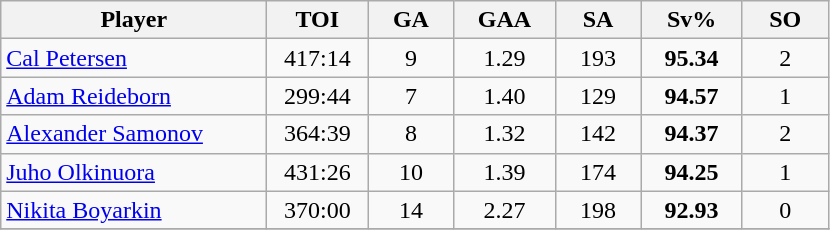<table class="wikitable sortable" style="text-align:center;">
<tr>
<th style="width:170px;">Player</th>
<th style="width:60px;">TOI</th>
<th style="width:50px;">GA</th>
<th style="width:60px;">GAA</th>
<th style="width:50px;">SA</th>
<th style="width:60px;">Sv%</th>
<th style="width:50px;">SO</th>
</tr>
<tr>
<td style="text-align:left;"> <a href='#'>Cal Petersen</a></td>
<td>417:14</td>
<td>9</td>
<td>1.29</td>
<td>193</td>
<td><strong>95.34</strong></td>
<td>2</td>
</tr>
<tr>
<td style="text-align:left;"> <a href='#'>Adam Reideborn</a></td>
<td>299:44</td>
<td>7</td>
<td>1.40</td>
<td>129</td>
<td><strong>94.57</strong></td>
<td>1</td>
</tr>
<tr>
<td style="text-align:left;"> <a href='#'>Alexander Samonov</a></td>
<td>364:39</td>
<td>8</td>
<td>1.32</td>
<td>142</td>
<td><strong>94.37</strong></td>
<td>2</td>
</tr>
<tr>
<td style="text-align:left;"> <a href='#'>Juho Olkinuora</a></td>
<td>431:26</td>
<td>10</td>
<td>1.39</td>
<td>174</td>
<td><strong>94.25</strong></td>
<td>1</td>
</tr>
<tr>
<td style="text-align:left;"> <a href='#'>Nikita Boyarkin</a></td>
<td>370:00</td>
<td>14</td>
<td>2.27</td>
<td>198</td>
<td><strong>92.93</strong></td>
<td>0</td>
</tr>
<tr>
</tr>
</table>
